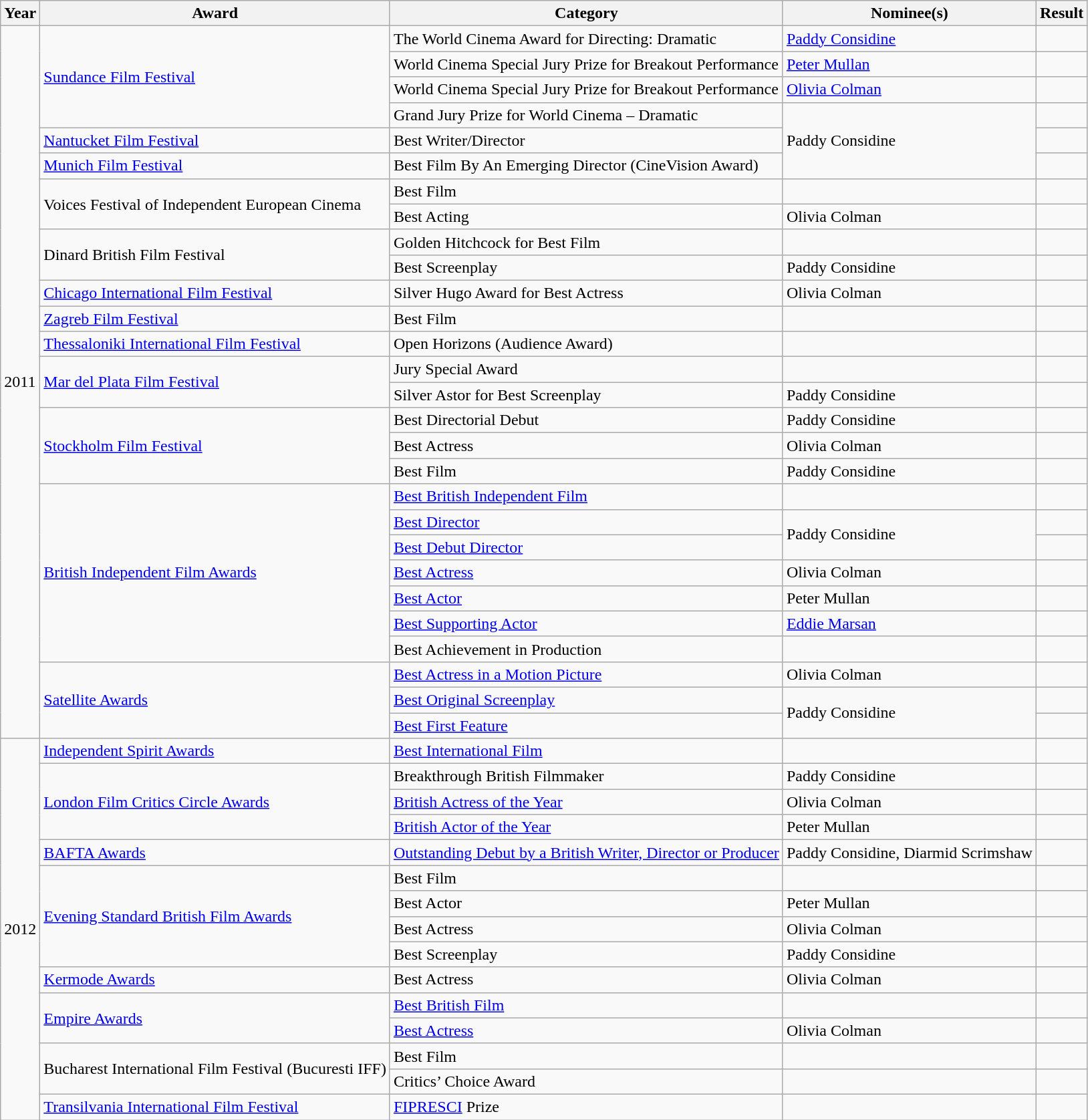<table class="wikitable sortable">
<tr>
<th>Year</th>
<th>Award</th>
<th>Category</th>
<th>Nominee(s)</th>
<th>Result</th>
</tr>
<tr>
<td rowspan="28">2011</td>
<td rowspan="4"><a href='#'>Sundance Film Festival</a></td>
<td>The World Cinema Award for Directing: Dramatic</td>
<td><a href='#'>Paddy Considine</a></td>
<td></td>
</tr>
<tr>
<td>World Cinema Special Jury Prize for Breakout Performance</td>
<td><a href='#'>Peter Mullan</a></td>
<td></td>
</tr>
<tr>
<td>World Cinema Special Jury Prize for Breakout Performance</td>
<td><a href='#'>Olivia Colman</a></td>
<td></td>
</tr>
<tr>
<td>Grand Jury Prize for World Cinema – Dramatic</td>
<td rowspan="3">Paddy Considine</td>
<td></td>
</tr>
<tr>
<td><a href='#'>Nantucket Film Festival</a></td>
<td>Best Writer/Director</td>
<td></td>
</tr>
<tr>
<td><a href='#'>Munich Film Festival</a></td>
<td>Best Film By An Emerging Director (CineVision Award)</td>
<td></td>
</tr>
<tr>
<td rowspan="2">Voices Festival of Independent European Cinema</td>
<td>Best Film</td>
<td></td>
<td></td>
</tr>
<tr>
<td>Best Acting</td>
<td>Olivia Colman</td>
<td></td>
</tr>
<tr>
<td rowspan="2">Dinard British Film Festival</td>
<td>Golden Hitchcock for Best Film</td>
<td></td>
<td></td>
</tr>
<tr>
<td>Best Screenplay</td>
<td>Paddy Considine</td>
<td></td>
</tr>
<tr>
<td><a href='#'>Chicago International Film Festival</a></td>
<td>Silver Hugo Award for Best Actress</td>
<td>Olivia Colman</td>
<td></td>
</tr>
<tr>
<td><a href='#'>Zagreb Film Festival</a></td>
<td>Best Film</td>
<td></td>
<td></td>
</tr>
<tr>
<td><a href='#'>Thessaloniki International Film Festival</a></td>
<td>Open Horizons (Audience Award)</td>
<td></td>
<td></td>
</tr>
<tr>
<td rowspan="2"><a href='#'>Mar del Plata Film Festival</a></td>
<td>Jury Special Award</td>
<td></td>
<td></td>
</tr>
<tr>
<td>Silver Astor for Best Screenplay</td>
<td>Paddy Considine</td>
<td></td>
</tr>
<tr>
<td rowspan="3"><a href='#'>Stockholm Film Festival</a></td>
<td>Best Directorial Debut</td>
<td>Paddy Considine</td>
<td></td>
</tr>
<tr>
<td>Best Actress</td>
<td>Olivia Colman</td>
<td></td>
</tr>
<tr>
<td>Best Film</td>
<td>Paddy Considine</td>
<td></td>
</tr>
<tr>
<td rowspan="7"><a href='#'>British Independent Film Awards</a></td>
<td><a href='#'>Best British Independent Film</a></td>
<td></td>
<td></td>
</tr>
<tr>
<td><a href='#'>Best Director</a></td>
<td rowspan="2">Paddy Considine</td>
<td></td>
</tr>
<tr>
<td><a href='#'>Best Debut Director</a></td>
<td></td>
</tr>
<tr>
<td><a href='#'>Best Actress</a></td>
<td>Olivia Colman</td>
<td></td>
</tr>
<tr>
<td><a href='#'>Best Actor</a></td>
<td>Peter Mullan</td>
<td></td>
</tr>
<tr>
<td><a href='#'>Best Supporting Actor</a></td>
<td><a href='#'>Eddie Marsan</a></td>
<td></td>
</tr>
<tr>
<td>Best Achievement in Production</td>
<td></td>
<td></td>
</tr>
<tr>
<td rowspan="3"><a href='#'>Satellite Awards</a></td>
<td><a href='#'>Best Actress in a Motion Picture</a></td>
<td>Olivia Colman</td>
<td></td>
</tr>
<tr>
<td><a href='#'>Best Original Screenplay</a></td>
<td rowspan="2">Paddy Considine</td>
<td></td>
</tr>
<tr>
<td><a href='#'>Best First Feature</a></td>
<td></td>
</tr>
<tr>
<td rowspan="15">2012</td>
<td><a href='#'>Independent Spirit Awards</a></td>
<td><a href='#'>Best International Film</a></td>
<td></td>
<td></td>
</tr>
<tr>
<td rowspan="3"><a href='#'>London Film Critics Circle Awards</a></td>
<td>Breakthrough British Filmmaker</td>
<td>Paddy Considine</td>
<td></td>
</tr>
<tr>
<td><a href='#'>British Actress of the Year</a></td>
<td>Olivia Colman</td>
<td></td>
</tr>
<tr>
<td><a href='#'>British Actor of the Year</a></td>
<td>Peter Mullan</td>
<td></td>
</tr>
<tr>
<td><a href='#'>BAFTA Awards</a></td>
<td><a href='#'>Outstanding Debut by a British Writer, Director or Producer</a></td>
<td>Paddy Considine, Diarmid Scrimshaw</td>
<td></td>
</tr>
<tr>
<td rowspan="4"><a href='#'>Evening Standard British Film Awards</a></td>
<td>Best Film</td>
<td></td>
<td></td>
</tr>
<tr>
<td>Best Actor</td>
<td>Peter Mullan</td>
<td></td>
</tr>
<tr>
<td>Best Actress</td>
<td>Olivia Colman</td>
<td></td>
</tr>
<tr>
<td>Best Screenplay</td>
<td>Paddy Considine</td>
<td></td>
</tr>
<tr>
<td><a href='#'>Kermode Awards</a></td>
<td>Best Actress</td>
<td>Olivia Colman</td>
<td></td>
</tr>
<tr>
<td rowspan="2"><a href='#'>Empire Awards</a></td>
<td><a href='#'>Best British Film</a></td>
<td></td>
<td></td>
</tr>
<tr>
<td><a href='#'>Best Actress</a></td>
<td>Olivia Colman</td>
<td></td>
</tr>
<tr>
<td rowspan="2">Bucharest International Film Festival (Bucuresti IFF)</td>
<td>Best Film</td>
<td></td>
<td></td>
</tr>
<tr>
<td>Critics’ Choice Award</td>
<td></td>
<td></td>
</tr>
<tr>
<td><a href='#'>Transilvania International Film Festival</a></td>
<td><a href='#'>FIPRESCI</a> Prize</td>
<td></td>
<td></td>
</tr>
</table>
